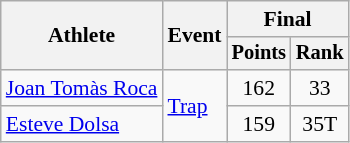<table class="wikitable" style="font-size:90%">
<tr>
<th rowspan="2">Athlete</th>
<th rowspan="2">Event</th>
<th colspan=2>Final</th>
</tr>
<tr style="font-size:95%">
<th>Points</th>
<th>Rank</th>
</tr>
<tr align=center>
<td align=left><a href='#'>Joan Tomàs Roca</a></td>
<td align=left rowspan=2><a href='#'>Trap</a></td>
<td>162</td>
<td>33</td>
</tr>
<tr align=center>
<td align=left><a href='#'>Esteve Dolsa</a></td>
<td>159</td>
<td>35T</td>
</tr>
</table>
